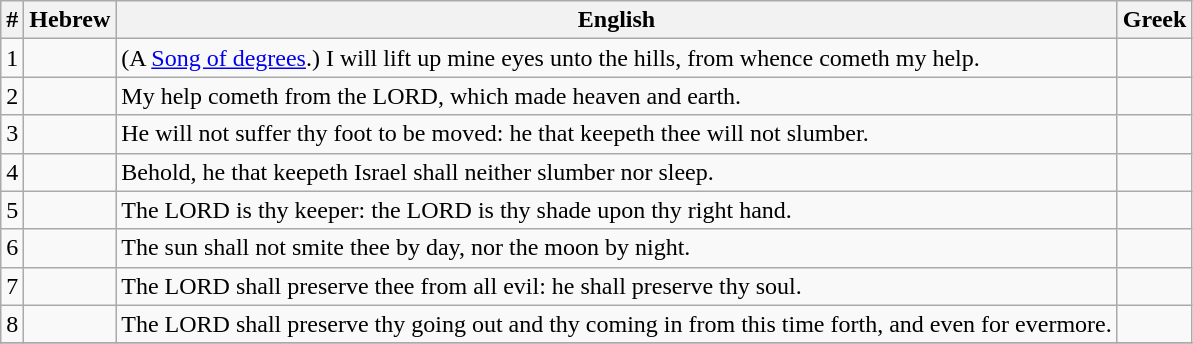<table class=wikitable>
<tr>
<th>#</th>
<th>Hebrew</th>
<th>English</th>
<th>Greek</th>
</tr>
<tr>
<td style="text-align:right">1</td>
<td style="text-align:right"></td>
<td>(A <a href='#'>Song of degrees</a>.) I will lift up mine eyes unto the hills, from whence cometh my help.</td>
<td></td>
</tr>
<tr>
<td style="text-align:right">2</td>
<td style="text-align:right"></td>
<td>My help cometh from the LORD, which made heaven and earth.</td>
<td></td>
</tr>
<tr>
<td style="text-align:right">3</td>
<td style="text-align:right"></td>
<td>He will not suffer thy foot to be moved: he that keepeth thee will not slumber.</td>
<td></td>
</tr>
<tr>
<td style="text-align:right">4</td>
<td style="text-align:right"></td>
<td>Behold, he that keepeth Israel shall neither slumber nor sleep.</td>
<td></td>
</tr>
<tr>
<td style="text-align:right">5</td>
<td style="text-align:right"></td>
<td>The LORD is thy keeper: the LORD is thy shade upon thy right hand.</td>
<td></td>
</tr>
<tr>
<td style="text-align:right">6</td>
<td style="text-align:right"></td>
<td>The sun shall not smite thee by day, nor the moon by night.</td>
<td></td>
</tr>
<tr>
<td style="text-align:right">7</td>
<td style="text-align:right"></td>
<td>The LORD shall preserve thee from all evil: he shall preserve thy soul.</td>
<td></td>
</tr>
<tr>
<td style="text-align:right">8</td>
<td style="text-align:right"></td>
<td>The LORD shall preserve thy going out and thy coming in from this time forth, and even for evermore.</td>
<td></td>
</tr>
<tr>
</tr>
</table>
